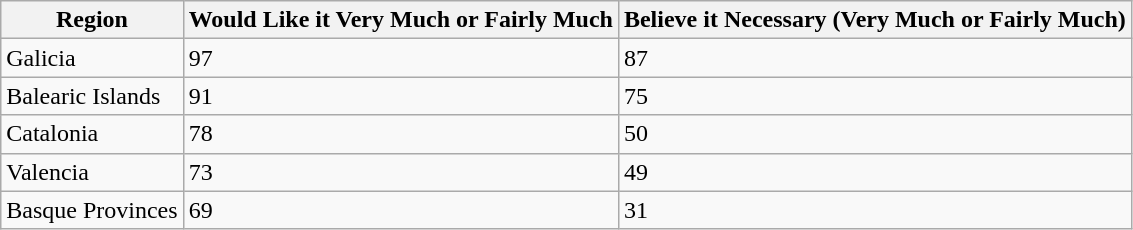<table class="wikitable sortable">
<tr>
<th>Region</th>
<th>Would Like it Very Much or Fairly Much</th>
<th>Believe it Necessary (Very Much or Fairly Much)</th>
</tr>
<tr>
<td>Galicia</td>
<td>97</td>
<td>87</td>
</tr>
<tr>
<td>Balearic Islands</td>
<td>91</td>
<td>75</td>
</tr>
<tr>
<td>Catalonia</td>
<td>78</td>
<td>50</td>
</tr>
<tr>
<td>Valencia</td>
<td>73</td>
<td>49</td>
</tr>
<tr>
<td>Basque Provinces</td>
<td>69</td>
<td>31</td>
</tr>
</table>
